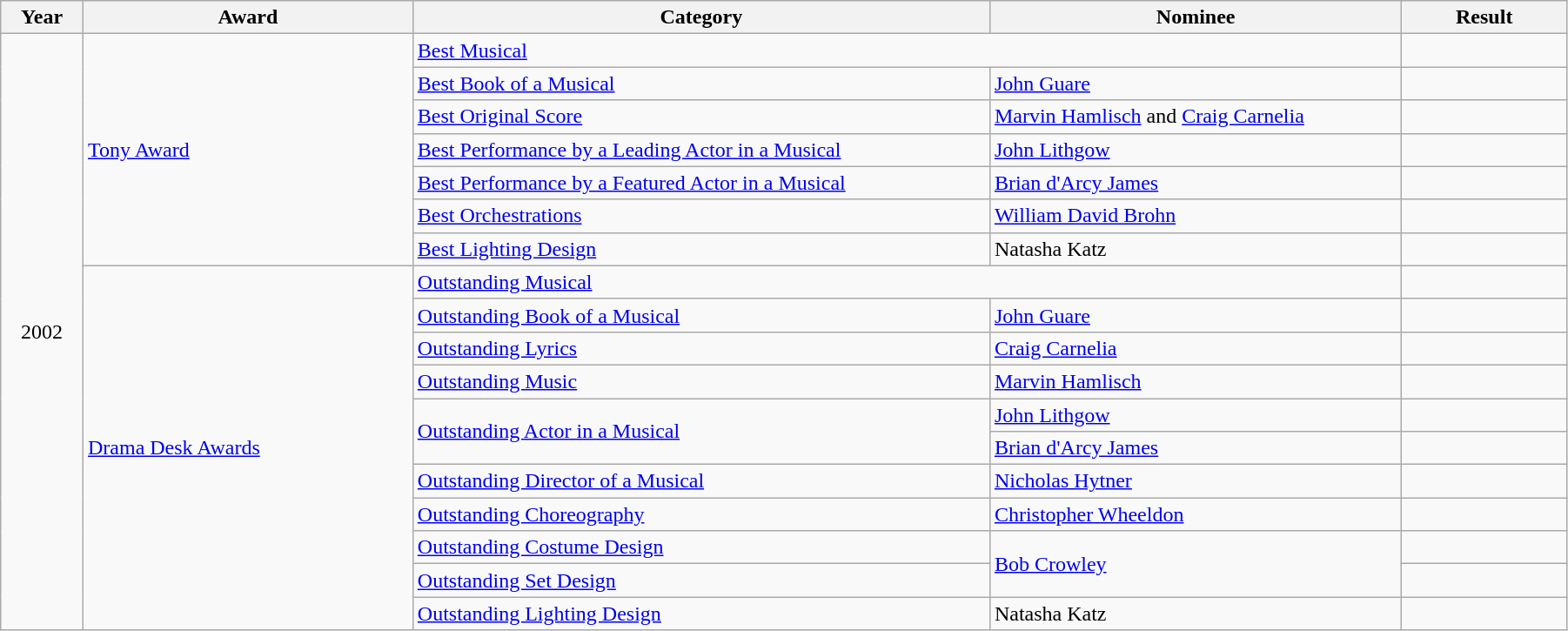<table class="wikitable" style="width:95%;">
<tr valign="bottom">
<th style="width:5%;">Year</th>
<th style="width:20%;">Award</th>
<th style="width:35%;">Category</th>
<th style="width:25%;">Nominee</th>
<th style="width:10%;">Result</th>
</tr>
<tr>
<td rowspan="23" style="text-align:center;">2002</td>
<td rowspan="7"><a href='#'>Tony Award</a></td>
<td colspan="2"><a href='#'>Best Musical</a></td>
<td></td>
</tr>
<tr>
<td><a href='#'>Best Book of a Musical</a></td>
<td><a href='#'>John Guare</a></td>
<td></td>
</tr>
<tr>
<td><a href='#'>Best Original Score</a></td>
<td><a href='#'>Marvin Hamlisch</a> and <a href='#'>Craig Carnelia</a></td>
<td></td>
</tr>
<tr>
<td><a href='#'>Best Performance by a Leading Actor in a Musical</a></td>
<td><a href='#'>John Lithgow</a></td>
<td></td>
</tr>
<tr>
<td><a href='#'>Best Performance by a Featured Actor in a Musical</a></td>
<td><a href='#'>Brian d'Arcy James</a></td>
<td></td>
</tr>
<tr>
<td><a href='#'>Best Orchestrations</a></td>
<td><a href='#'>William David Brohn</a></td>
<td></td>
</tr>
<tr>
<td><a href='#'>Best Lighting Design</a></td>
<td>Natasha Katz</td>
<td></td>
</tr>
<tr>
<td rowspan="11"><a href='#'>Drama Desk Awards</a></td>
<td colspan="2"><a href='#'>Outstanding Musical</a></td>
<td></td>
</tr>
<tr>
<td><a href='#'>Outstanding Book of a Musical</a></td>
<td><a href='#'>John Guare</a></td>
<td></td>
</tr>
<tr>
<td><a href='#'>Outstanding Lyrics</a></td>
<td><a href='#'>Craig Carnelia</a></td>
<td></td>
</tr>
<tr>
<td><a href='#'>Outstanding Music</a></td>
<td><a href='#'>Marvin Hamlisch</a></td>
<td></td>
</tr>
<tr>
<td rowspan=2><a href='#'>Outstanding Actor in a Musical</a></td>
<td><a href='#'>John Lithgow</a></td>
<td></td>
</tr>
<tr>
<td><a href='#'>Brian d'Arcy James</a></td>
<td></td>
</tr>
<tr>
<td><a href='#'>Outstanding Director of a Musical</a></td>
<td><a href='#'>Nicholas Hytner</a></td>
<td></td>
</tr>
<tr>
<td><a href='#'>Outstanding Choreography</a></td>
<td><a href='#'>Christopher Wheeldon</a></td>
<td></td>
</tr>
<tr>
<td><a href='#'>Outstanding Costume Design</a></td>
<td rowspan=2><a href='#'>Bob Crowley</a></td>
<td></td>
</tr>
<tr>
<td><a href='#'>Outstanding Set Design</a></td>
<td></td>
</tr>
<tr>
<td><a href='#'>Outstanding Lighting Design</a></td>
<td>Natasha Katz</td>
<td></td>
</tr>
</table>
